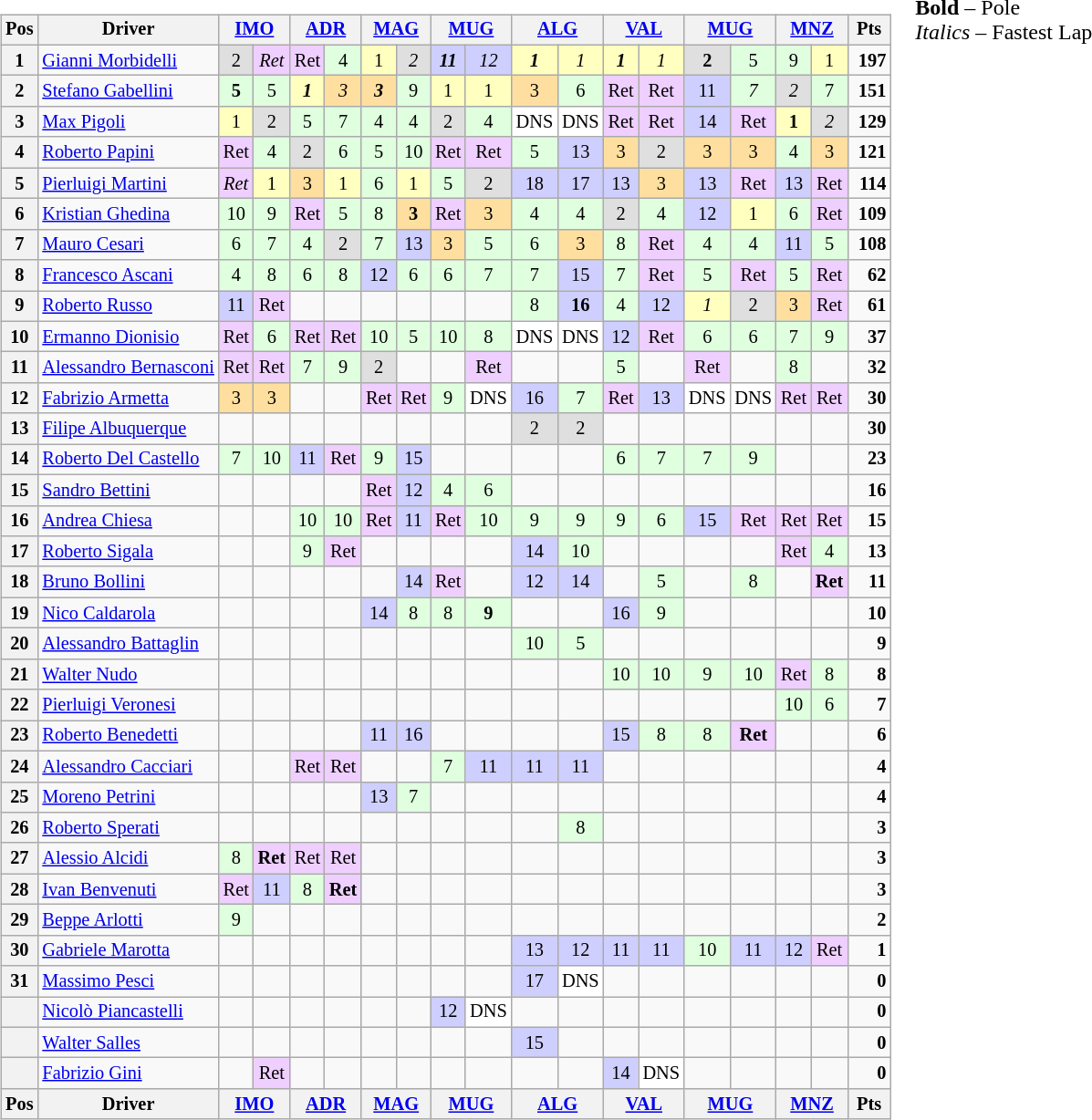<table>
<tr>
<td valign="top"><br><table align="left"| class="wikitable" style="font-size: 85%; text-align: center">
<tr valign="top">
<th valign="middle">Pos</th>
<th valign="middle">Driver</th>
<th colspan=2><a href='#'>IMO</a><br></th>
<th colspan=2><a href='#'>ADR</a><br></th>
<th colspan=2><a href='#'>MAG</a><br></th>
<th colspan=2><a href='#'>MUG</a><br></th>
<th colspan=2><a href='#'>ALG</a><br></th>
<th colspan=2><a href='#'>VAL</a><br></th>
<th colspan=2><a href='#'>MUG</a><br></th>
<th colspan=2><a href='#'>MNZ</a><br></th>
<th valign="middle"> Pts </th>
</tr>
<tr>
<th>1</th>
<td align="left"> <a href='#'>Gianni Morbidelli</a></td>
<td style="background:#dfdfdf;">2</td>
<td style="background:#efcfff;"><em>Ret</em></td>
<td style="background:#efcfff;">Ret</td>
<td style="background:#dfffdf;">4</td>
<td style="background:#ffffbf;">1</td>
<td style="background:#dfdfdf;"><em>2</em></td>
<td style="background:#cfcfff;"><strong><em>11</em></strong></td>
<td style="background:#cfcfff;"><em>12</em></td>
<td style="background:#ffffbf;"><strong><em>1</em></strong></td>
<td style="background:#ffffbf;"><em>1</em></td>
<td style="background:#ffffbf;"><strong><em>1</em></strong></td>
<td style="background:#ffffbf;"><em>1</em></td>
<td style="background:#dfdfdf;"><strong>2</strong></td>
<td style="background:#dfffdf;">5</td>
<td style="background:#dfffdf;">9</td>
<td style="background:#ffffbf;">1</td>
<td align="right"><strong>197</strong></td>
</tr>
<tr>
<th>2</th>
<td align="left"> <a href='#'>Stefano Gabellini</a></td>
<td style="background:#dfffdf;"><strong>5</strong></td>
<td style="background:#dfffdf;">5</td>
<td style="background:#ffffbf;"><strong><em>1</em></strong></td>
<td style="background:#ffdf9f;"><em>3</em></td>
<td style="background:#ffdf9f;"><strong><em>3</em></strong></td>
<td style="background:#dfffdf;">9</td>
<td style="background:#ffffbf;">1</td>
<td style="background:#ffffbf;">1</td>
<td style="background:#ffdf9f;">3</td>
<td style="background:#dfffdf;">6</td>
<td style="background:#efcfff;">Ret</td>
<td style="background:#efcfff;">Ret</td>
<td style="background:#cfcfff;">11</td>
<td style="background:#dfffdf;"><em>7</em></td>
<td style="background:#dfdfdf;"><em>2</em></td>
<td style="background:#dfffdf;">7</td>
<td align="right"><strong>151</strong></td>
</tr>
<tr>
<th>3</th>
<td align="left"> <a href='#'>Max Pigoli</a></td>
<td style="background:#ffffbf;">1</td>
<td style="background:#dfdfdf;">2</td>
<td style="background:#dfffdf;">5</td>
<td style="background:#dfffdf;">7</td>
<td style="background:#dfffdf;">4</td>
<td style="background:#dfffdf;">4</td>
<td style="background:#dfdfdf;">2</td>
<td style="background:#dfffdf;">4</td>
<td style="background:#ffffff;">DNS</td>
<td style="background:#ffffff;">DNS</td>
<td style="background:#efcfff;">Ret</td>
<td style="background:#efcfff;">Ret</td>
<td style="background:#cfcfff;">14</td>
<td style="background:#efcfff;">Ret</td>
<td style="background:#ffffbf;"><strong>1</strong></td>
<td style="background:#dfdfdf;"><em>2</em></td>
<td align="right"><strong>129</strong></td>
</tr>
<tr>
<th>4</th>
<td align="left"> <a href='#'>Roberto Papini</a></td>
<td style="background:#efcfff;">Ret</td>
<td style="background:#dfffdf;">4</td>
<td style="background:#dfdfdf;">2</td>
<td style="background:#dfffdf;">6</td>
<td style="background:#dfffdf;">5</td>
<td style="background:#dfffdf;">10</td>
<td style="background:#efcfff;">Ret</td>
<td style="background:#efcfff;">Ret</td>
<td style="background:#dfffdf;">5</td>
<td style="background:#cfcfff;">13</td>
<td style="background:#ffdf9f;">3</td>
<td style="background:#dfdfdf;">2</td>
<td style="background:#ffdf9f;">3</td>
<td style="background:#ffdf9f;">3</td>
<td style="background:#dfffdf;">4</td>
<td style="background:#ffdf9f;">3</td>
<td align="right"><strong>121</strong></td>
</tr>
<tr>
<th>5</th>
<td align="left"> <a href='#'>Pierluigi Martini</a></td>
<td style="background:#efcfff;"><em>Ret</em></td>
<td style="background:#ffffbf;">1</td>
<td style="background:#ffdf9f;">3</td>
<td style="background:#ffffbf;">1</td>
<td style="background:#dfffdf;">6</td>
<td style="background:#ffffbf;">1</td>
<td style="background:#dfffdf;">5</td>
<td style="background:#dfdfdf;">2</td>
<td style="background:#cfcfff;">18</td>
<td style="background:#cfcfff;">17</td>
<td style="background:#cfcfff;">13</td>
<td style="background:#ffdf9f;">3</td>
<td style="background:#cfcfff;">13</td>
<td style="background:#efcfff;">Ret</td>
<td style="background:#cfcfff;">13</td>
<td style="background:#efcfff;">Ret</td>
<td align="right"><strong>114</strong></td>
</tr>
<tr>
<th>6</th>
<td align="left"> <a href='#'>Kristian Ghedina</a></td>
<td style="background:#dfffdf;">10</td>
<td style="background:#dfffdf;">9</td>
<td style="background:#efcfff;">Ret</td>
<td style="background:#dfffdf;">5</td>
<td style="background:#dfffdf;">8</td>
<td style="background:#ffdf9f;"><strong>3</strong></td>
<td style="background:#efcfff;">Ret</td>
<td style="background:#ffdf9f;">3</td>
<td style="background:#dfffdf;">4</td>
<td style="background:#dfffdf;">4</td>
<td style="background:#dfdfdf;">2</td>
<td style="background:#dfffdf;">4</td>
<td style="background:#cfcfff;">12</td>
<td style="background:#ffffbf;">1</td>
<td style="background:#dfffdf;">6</td>
<td style="background:#efcfff;">Ret</td>
<td align="right"><strong>109</strong></td>
</tr>
<tr>
<th>7</th>
<td align="left"> <a href='#'>Mauro Cesari</a></td>
<td style="background:#dfffdf;">6</td>
<td style="background:#dfffdf;">7</td>
<td style="background:#dfffdf;">4</td>
<td style="background:#dfdfdf;">2</td>
<td style="background:#dfffdf;">7</td>
<td style="background:#cfcfff;">13</td>
<td style="background:#ffdf9f;">3</td>
<td style="background:#dfffdf;">5</td>
<td style="background:#dfffdf;">6</td>
<td style="background:#ffdf9f;">3</td>
<td style="background:#dfffdf;">8</td>
<td style="background:#efcfff;">Ret</td>
<td style="background:#dfffdf;">4</td>
<td style="background:#dfffdf;">4</td>
<td style="background:#cfcfff;">11</td>
<td style="background:#dfffdf;">5</td>
<td align="right"><strong>108</strong></td>
</tr>
<tr>
<th>8</th>
<td align="left"> <a href='#'>Francesco Ascani</a></td>
<td style="background:#dfffdf;">4</td>
<td style="background:#dfffdf;">8</td>
<td style="background:#dfffdf;">6</td>
<td style="background:#dfffdf;">8</td>
<td style="background:#cfcfff;">12</td>
<td style="background:#dfffdf;">6</td>
<td style="background:#dfffdf;">6</td>
<td style="background:#dfffdf;">7</td>
<td style="background:#dfffdf;">7</td>
<td style="background:#cfcfff;">15</td>
<td style="background:#dfffdf;">7</td>
<td style="background:#efcfff;">Ret</td>
<td style="background:#dfffdf;">5</td>
<td style="background:#efcfff;">Ret</td>
<td style="background:#dfffdf;">5</td>
<td style="background:#efcfff;">Ret</td>
<td align="right"><strong>62</strong></td>
</tr>
<tr>
<th>9</th>
<td align="left"> <a href='#'>Roberto Russo</a></td>
<td style="background:#cfcfff;">11</td>
<td style="background:#efcfff;">Ret</td>
<td></td>
<td></td>
<td></td>
<td></td>
<td></td>
<td></td>
<td style="background:#dfffdf;">8</td>
<td style="background:#cfcfff;"><strong>16</strong></td>
<td style="background:#dfffdf;">4</td>
<td style="background:#cfcfff;">12</td>
<td style="background:#ffffbf;"><em>1</em></td>
<td style="background:#dfdfdf;">2</td>
<td style="background:#ffdf9f;">3</td>
<td style="background:#efcfff;">Ret</td>
<td align="right"><strong>61</strong></td>
</tr>
<tr>
<th>10</th>
<td align="left"> <a href='#'>Ermanno Dionisio</a></td>
<td style="background:#efcfff;">Ret</td>
<td style="background:#dfffdf;">6</td>
<td style="background:#efcfff;">Ret</td>
<td style="background:#efcfff;">Ret</td>
<td style="background:#dfffdf;">10</td>
<td style="background:#dfffdf;">5</td>
<td style="background:#dfffdf;">10</td>
<td style="background:#dfffdf;">8</td>
<td style="background:#ffffff;">DNS</td>
<td style="background:#ffffff;">DNS</td>
<td style="background:#cfcfff;">12</td>
<td style="background:#efcfff;">Ret</td>
<td style="background:#dfffdf;">6</td>
<td style="background:#dfffdf;">6</td>
<td style="background:#dfffdf;">7</td>
<td style="background:#dfffdf;">9</td>
<td align="right"><strong>37</strong></td>
</tr>
<tr>
<th>11</th>
<td align="left" nowrap> <a href='#'>Alessandro Bernasconi</a></td>
<td style="background:#efcfff;">Ret</td>
<td style="background:#efcfff;">Ret</td>
<td style="background:#dfffdf;">7</td>
<td style="background:#dfffdf;">9</td>
<td style="background:#dfdfdf;">2</td>
<td></td>
<td></td>
<td style="background:#efcfff;">Ret</td>
<td></td>
<td></td>
<td style="background:#dfffdf;">5</td>
<td></td>
<td style="background:#efcfff;">Ret</td>
<td></td>
<td style="background:#dfffdf;">8</td>
<td></td>
<td align="right"><strong>32</strong></td>
</tr>
<tr>
<th>12</th>
<td align="left"> <a href='#'>Fabrizio Armetta</a></td>
<td style="background:#ffdf9f;">3</td>
<td style="background:#ffdf9f;">3</td>
<td></td>
<td></td>
<td style="background:#efcfff;">Ret</td>
<td style="background:#efcfff;">Ret</td>
<td style="background:#dfffdf;">9</td>
<td style="background:#ffffff;">DNS</td>
<td style="background:#cfcfff;">16</td>
<td style="background:#dfffdf;">7</td>
<td style="background:#efcfff;">Ret</td>
<td style="background:#cfcfff;">13</td>
<td style="background:#ffffff;">DNS</td>
<td style="background:#ffffff;">DNS</td>
<td style="background:#efcfff;">Ret</td>
<td style="background:#efcfff;">Ret</td>
<td align="right"><strong>30</strong></td>
</tr>
<tr>
<th>13</th>
<td align="left"> <a href='#'>Filipe Albuquerque</a></td>
<td></td>
<td></td>
<td></td>
<td></td>
<td></td>
<td></td>
<td></td>
<td></td>
<td style="background:#dfdfdf;">2</td>
<td style="background:#dfdfdf;">2</td>
<td></td>
<td></td>
<td></td>
<td></td>
<td></td>
<td></td>
<td align="right"><strong>30</strong></td>
</tr>
<tr>
<th>14</th>
<td align="left"> <a href='#'>Roberto Del Castello</a></td>
<td style="background:#dfffdf;">7</td>
<td style="background:#dfffdf;">10</td>
<td style="background:#cfcfff;">11</td>
<td style="background:#efcfff;">Ret</td>
<td style="background:#dfffdf;">9</td>
<td style="background:#cfcfff;">15</td>
<td></td>
<td></td>
<td></td>
<td></td>
<td style="background:#dfffdf;">6</td>
<td style="background:#dfffdf;">7</td>
<td style="background:#dfffdf;">7</td>
<td style="background:#dfffdf;">9</td>
<td></td>
<td></td>
<td align="right"><strong>23</strong></td>
</tr>
<tr>
<th>15</th>
<td align="left"> <a href='#'>Sandro Bettini</a></td>
<td></td>
<td></td>
<td></td>
<td></td>
<td style="background:#efcfff;">Ret</td>
<td style="background:#cfcfff;">12</td>
<td style="background:#dfffdf;">4</td>
<td style="background:#dfffdf;">6</td>
<td></td>
<td></td>
<td></td>
<td></td>
<td></td>
<td></td>
<td></td>
<td></td>
<td align="right"><strong>16</strong></td>
</tr>
<tr>
<th>16</th>
<td align="left"> <a href='#'>Andrea Chiesa</a></td>
<td></td>
<td></td>
<td style="background:#dfffdf;">10</td>
<td style="background:#dfffdf;">10</td>
<td style="background:#efcfff;">Ret</td>
<td style="background:#cfcfff;">11</td>
<td style="background:#efcfff;">Ret</td>
<td style="background:#dfffdf;">10</td>
<td style="background:#dfffdf;">9</td>
<td style="background:#dfffdf;">9</td>
<td style="background:#dfffdf;">9</td>
<td style="background:#dfffdf;">6</td>
<td style="background:#cfcfff;">15</td>
<td style="background:#efcfff;">Ret</td>
<td style="background:#efcfff;">Ret</td>
<td style="background:#efcfff;">Ret</td>
<td align="right"><strong>15</strong></td>
</tr>
<tr>
<th>17</th>
<td align="left"> <a href='#'>Roberto Sigala</a></td>
<td></td>
<td></td>
<td style="background:#dfffdf;">9</td>
<td style="background:#efcfff;">Ret</td>
<td></td>
<td></td>
<td></td>
<td></td>
<td style="background:#cfcfff;">14</td>
<td style="background:#dfffdf;">10</td>
<td></td>
<td></td>
<td></td>
<td></td>
<td style="background:#efcfff;">Ret</td>
<td style="background:#dfffdf;">4</td>
<td align="right"><strong>13</strong></td>
</tr>
<tr>
<th>18</th>
<td align="left"> <a href='#'>Bruno Bollini</a></td>
<td></td>
<td></td>
<td></td>
<td></td>
<td></td>
<td style="background:#cfcfff;">14</td>
<td style="background:#efcfff;">Ret</td>
<td></td>
<td style="background:#cfcfff;">12</td>
<td style="background:#cfcfff;">14</td>
<td></td>
<td style="background:#dfffdf;">5</td>
<td></td>
<td style="background:#dfffdf;">8</td>
<td></td>
<td style="background:#efcfff;"><strong>Ret</strong></td>
<td align="right"><strong>11</strong></td>
</tr>
<tr>
<th>19</th>
<td align="left"> <a href='#'>Nico Caldarola</a></td>
<td></td>
<td></td>
<td></td>
<td></td>
<td style="background:#cfcfff;">14</td>
<td style="background:#dfffdf;">8</td>
<td style="background:#dfffdf;">8</td>
<td style="background:#dfffdf;"><strong>9</strong></td>
<td></td>
<td></td>
<td style="background:#cfcfff;">16</td>
<td style="background:#dfffdf;">9</td>
<td></td>
<td></td>
<td></td>
<td></td>
<td align="right"><strong>10</strong></td>
</tr>
<tr>
<th>20</th>
<td align="left"> <a href='#'>Alessandro Battaglin</a></td>
<td></td>
<td></td>
<td></td>
<td></td>
<td></td>
<td></td>
<td></td>
<td></td>
<td style="background:#dfffdf;">10</td>
<td style="background:#dfffdf;">5</td>
<td></td>
<td></td>
<td></td>
<td></td>
<td></td>
<td></td>
<td align="right"><strong>9</strong></td>
</tr>
<tr>
<th>21</th>
<td align="left"> <a href='#'>Walter Nudo</a></td>
<td></td>
<td></td>
<td></td>
<td></td>
<td></td>
<td></td>
<td></td>
<td></td>
<td></td>
<td></td>
<td style="background:#dfffdf;">10</td>
<td style="background:#dfffdf;">10</td>
<td style="background:#dfffdf;">9</td>
<td style="background:#dfffdf;">10</td>
<td style="background:#efcfff;">Ret</td>
<td style="background:#dfffdf;">8</td>
<td align="right"><strong>8</strong></td>
</tr>
<tr>
<th>22</th>
<td align="left"> <a href='#'>Pierluigi Veronesi</a></td>
<td></td>
<td></td>
<td></td>
<td></td>
<td></td>
<td></td>
<td></td>
<td></td>
<td></td>
<td></td>
<td></td>
<td></td>
<td></td>
<td></td>
<td style="background:#dfffdf;">10</td>
<td style="background:#dfffdf;">6</td>
<td align="right"><strong>7</strong></td>
</tr>
<tr>
<th>23</th>
<td align="left"> <a href='#'>Roberto Benedetti</a></td>
<td></td>
<td></td>
<td></td>
<td></td>
<td style="background:#cfcfff;">11</td>
<td style="background:#cfcfff;">16</td>
<td></td>
<td></td>
<td></td>
<td></td>
<td style="background:#cfcfff;">15</td>
<td style="background:#dfffdf;">8</td>
<td style="background:#dfffdf;">8</td>
<td style="background:#efcfff;"><strong>Ret</strong></td>
<td></td>
<td></td>
<td align="right"><strong>6</strong></td>
</tr>
<tr>
<th>24</th>
<td align="left"> <a href='#'>Alessandro Cacciari</a></td>
<td></td>
<td></td>
<td style="background:#efcfff;">Ret</td>
<td style="background:#efcfff;">Ret</td>
<td></td>
<td></td>
<td style="background:#dfffdf;">7</td>
<td style="background:#cfcfff;">11</td>
<td style="background:#cfcfff;">11</td>
<td style="background:#cfcfff;">11</td>
<td></td>
<td></td>
<td></td>
<td></td>
<td></td>
<td></td>
<td align="right"><strong>4</strong></td>
</tr>
<tr>
<th>25</th>
<td align="left"> <a href='#'>Moreno Petrini</a></td>
<td></td>
<td></td>
<td></td>
<td></td>
<td style="background:#cfcfff;">13</td>
<td style="background:#dfffdf;">7</td>
<td></td>
<td></td>
<td></td>
<td></td>
<td></td>
<td></td>
<td></td>
<td></td>
<td></td>
<td></td>
<td align="right"><strong>4</strong></td>
</tr>
<tr>
<th>26</th>
<td align="left"> <a href='#'>Roberto Sperati</a></td>
<td></td>
<td></td>
<td></td>
<td></td>
<td></td>
<td></td>
<td></td>
<td></td>
<td></td>
<td style="background:#dfffdf;">8</td>
<td></td>
<td></td>
<td></td>
<td></td>
<td></td>
<td></td>
<td align="right"><strong>3</strong></td>
</tr>
<tr>
<th>27</th>
<td align="left"> <a href='#'>Alessio Alcidi</a></td>
<td style="background:#dfffdf;">8</td>
<td style="background:#efcfff;"><strong>Ret</strong></td>
<td style="background:#efcfff;">Ret</td>
<td style="background:#efcfff;">Ret</td>
<td></td>
<td></td>
<td></td>
<td></td>
<td></td>
<td></td>
<td></td>
<td></td>
<td></td>
<td></td>
<td></td>
<td></td>
<td align="right"><strong>3</strong></td>
</tr>
<tr>
<th>28</th>
<td align="left"> <a href='#'>Ivan Benvenuti</a></td>
<td style="background:#efcfff;">Ret</td>
<td style="background:#cfcfff;">11</td>
<td style="background:#dfffdf;">8</td>
<td style="background:#efcfff;"><strong>Ret</strong></td>
<td></td>
<td></td>
<td></td>
<td></td>
<td></td>
<td></td>
<td></td>
<td></td>
<td></td>
<td></td>
<td></td>
<td></td>
<td align="right"><strong>3</strong></td>
</tr>
<tr>
<th>29</th>
<td align="left"> <a href='#'>Beppe Arlotti</a></td>
<td style="background:#dfffdf;">9</td>
<td></td>
<td></td>
<td></td>
<td></td>
<td></td>
<td></td>
<td></td>
<td></td>
<td></td>
<td></td>
<td></td>
<td></td>
<td></td>
<td></td>
<td></td>
<td align="right"><strong>2</strong></td>
</tr>
<tr>
<th>30</th>
<td align="left"> <a href='#'>Gabriele Marotta</a></td>
<td></td>
<td></td>
<td></td>
<td></td>
<td></td>
<td></td>
<td></td>
<td></td>
<td style="background:#cfcfff;">13</td>
<td style="background:#cfcfff;">12</td>
<td style="background:#cfcfff;">11</td>
<td style="background:#cfcfff;">11</td>
<td style="background:#dfffdf;">10</td>
<td style="background:#cfcfff;">11</td>
<td style="background:#cfcfff;">12</td>
<td style="background:#efcfff;">Ret</td>
<td align="right"><strong>1</strong></td>
</tr>
<tr>
<th>31</th>
<td align="left"> <a href='#'>Massimo Pesci</a></td>
<td></td>
<td></td>
<td></td>
<td></td>
<td></td>
<td></td>
<td></td>
<td></td>
<td style="background:#cfcfff;">17</td>
<td style="background:#ffffff;">DNS</td>
<td></td>
<td></td>
<td></td>
<td></td>
<td></td>
<td></td>
<td align="right"><strong>0</strong></td>
</tr>
<tr>
<th></th>
<td align="left"> <a href='#'>Nicolò Piancastelli</a></td>
<td></td>
<td></td>
<td></td>
<td></td>
<td></td>
<td></td>
<td style="background:#cfcfff;">12</td>
<td style="background:#ffffff;">DNS</td>
<td></td>
<td></td>
<td></td>
<td></td>
<td></td>
<td></td>
<td></td>
<td></td>
<td align="right"><strong>0</strong></td>
</tr>
<tr>
<th></th>
<td align="left"> <a href='#'>Walter Salles</a></td>
<td></td>
<td></td>
<td></td>
<td></td>
<td></td>
<td></td>
<td></td>
<td></td>
<td style="background:#cfcfff;">15</td>
<td></td>
<td></td>
<td></td>
<td></td>
<td></td>
<td></td>
<td></td>
<td align="right"><strong>0</strong></td>
</tr>
<tr>
<th></th>
<td align="left"> <a href='#'>Fabrizio Gini</a></td>
<td></td>
<td style="background:#efcfff;">Ret</td>
<td></td>
<td></td>
<td></td>
<td></td>
<td></td>
<td></td>
<td></td>
<td></td>
<td style="background:#cfcfff;">14</td>
<td style="background:#ffffff;">DNS</td>
<td></td>
<td></td>
<td></td>
<td></td>
<td align="right"><strong>0</strong></td>
</tr>
<tr valign="top">
<th valign="middle">Pos</th>
<th valign="middle">Driver</th>
<th colspan=2><a href='#'>IMO</a><br></th>
<th colspan=2><a href='#'>ADR</a><br></th>
<th colspan=2><a href='#'>MAG</a><br></th>
<th colspan=2><a href='#'>MUG</a><br></th>
<th colspan=2><a href='#'>ALG</a><br></th>
<th colspan=2><a href='#'>VAL</a><br></th>
<th colspan=2><a href='#'>MUG</a><br></th>
<th colspan=2><a href='#'>MNZ</a><br></th>
<th valign="middle"> Pts </th>
</tr>
</table>
</td>
<td valign="top"><br>
<span><strong>Bold</strong> – Pole<br>
<em>Italics</em> – Fastest Lap</span></td>
</tr>
</table>
